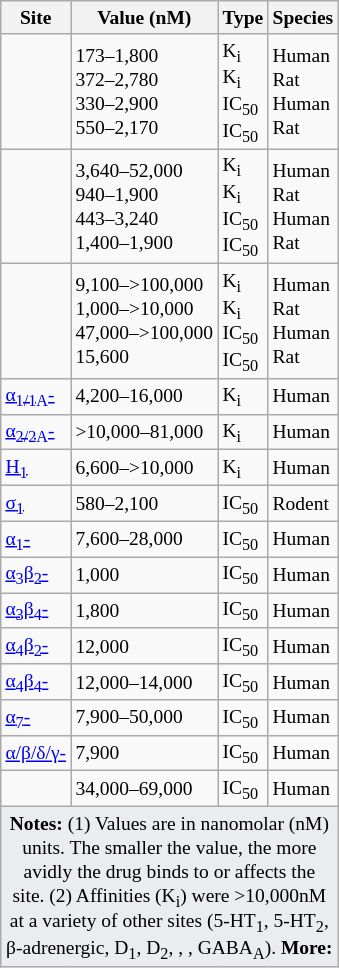<table class="wikitable floatright" style="font-size:small;">
<tr>
<th>Site</th>
<th>Value (nM)</th>
<th>Type</th>
<th>Species</th>
</tr>
<tr>
<td></td>
<td>173–1,800<br>372–2,780<br>330–2,900<br>550–2,170</td>
<td>K<sub>i</sub><br>K<sub>i</sub><br>IC<sub>50</sub><br>IC<sub>50</sub></td>
<td>Human<br>Rat<br>Human<br>Rat</td>
</tr>
<tr>
<td></td>
<td>3,640–52,000<br>940–1,900<br>443–3,240<br>1,400–1,900</td>
<td>K<sub>i</sub><br>K<sub>i</sub><br>IC<sub>50</sub><br>IC<sub>50</sub></td>
<td>Human<br>Rat<br>Human<br>Rat</td>
</tr>
<tr>
<td></td>
<td>9,100–>100,000<br>1,000–>10,000<br>47,000–>100,000<br>15,600</td>
<td>K<sub>i</sub><br>K<sub>i</sub><br>IC<sub>50</sub><br>IC<sub>50</sub></td>
<td>Human<br>Rat<br>Human<br>Rat</td>
</tr>
<tr>
<td><a href='#'>α<sub>1/1A</sub>-</a></td>
<td>4,200–16,000</td>
<td>K<sub>i</sub></td>
<td>Human</td>
</tr>
<tr>
<td><a href='#'>α<sub>2/2A</sub>-</a></td>
<td>>10,000–81,000</td>
<td>K<sub>i</sub></td>
<td>Human</td>
</tr>
<tr>
<td><a href='#'>H<sub>1</sub></a></td>
<td>6,600–>10,000</td>
<td>K<sub>i</sub></td>
<td>Human</td>
</tr>
<tr>
<td><a href='#'>σ<sub>1</sub></a></td>
<td>580–2,100</td>
<td>IC<sub>50</sub></td>
<td>Rodent</td>
</tr>
<tr>
<td><a href='#'>α<sub>1</sub>-</a></td>
<td>7,600–28,000</td>
<td>IC<sub>50</sub></td>
<td>Human</td>
</tr>
<tr>
<td><a href='#'>α<sub>3</sub>β<sub>2</sub>-</a></td>
<td>1,000</td>
<td>IC<sub>50</sub></td>
<td>Human</td>
</tr>
<tr>
<td><a href='#'>α<sub>3</sub>β<sub>4</sub>-</a></td>
<td>1,800</td>
<td>IC<sub>50</sub></td>
<td>Human</td>
</tr>
<tr>
<td><a href='#'>α<sub>4</sub>β<sub>2</sub>-</a></td>
<td>12,000</td>
<td>IC<sub>50</sub></td>
<td>Human</td>
</tr>
<tr>
<td><a href='#'>α<sub>4</sub>β<sub>4</sub>-</a></td>
<td>12,000–14,000</td>
<td>IC<sub>50</sub></td>
<td>Human</td>
</tr>
<tr>
<td><a href='#'>α<sub>7</sub>-</a></td>
<td>7,900–50,000</td>
<td>IC<sub>50</sub></td>
<td>Human</td>
</tr>
<tr>
<td><a href='#'>α/β/δ/γ-</a></td>
<td>7,900</td>
<td>IC<sub>50</sub></td>
<td>Human</td>
</tr>
<tr>
<td></td>
<td>34,000–69,000</td>
<td>IC<sub>50</sub></td>
<td>Human</td>
</tr>
<tr class="sortbottom">
<td colspan="5" style="width: 1px; background-color:#eaecf0; text-align: center;"><strong>Notes:</strong> (1) Values are in nanomolar (nM) units. The smaller the value, the more avidly the drug binds to or affects the site. (2) Affinities (K<sub>i</sub>) were >10,000nM at a variety of other sites (5-HT<sub>1</sub>, 5-HT<sub>2</sub>, β-adrenergic, D<sub>1</sub>, D<sub>2</sub>, , , GABA<sub>A</sub>). <strong>More:</strong> </td>
</tr>
</table>
